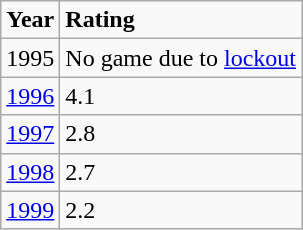<table class=wikitable>
<tr>
<td><strong>Year</strong></td>
<td><strong>Rating</strong></td>
</tr>
<tr>
<td>1995</td>
<td>No game due to <a href='#'>lockout</a></td>
</tr>
<tr>
<td><a href='#'>1996</a></td>
<td>4.1</td>
</tr>
<tr>
<td><a href='#'>1997</a></td>
<td>2.8</td>
</tr>
<tr>
<td><a href='#'>1998</a></td>
<td>2.7</td>
</tr>
<tr>
<td><a href='#'>1999</a></td>
<td>2.2</td>
</tr>
</table>
